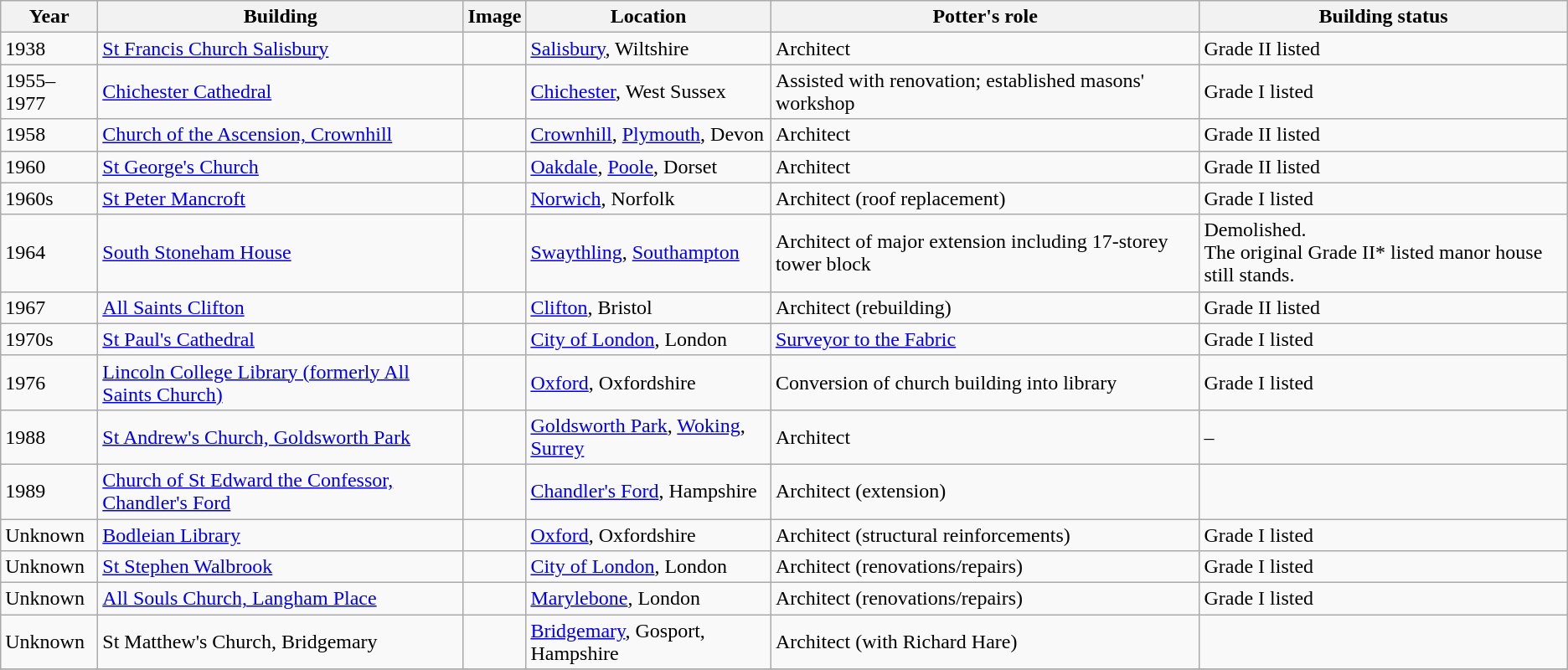<table class="wikitable sortable">
<tr>
<th>Year</th>
<th>Building</th>
<th>Image</th>
<th>Location</th>
<th>Potter's role</th>
<th>Building status</th>
</tr>
<tr>
<td>1938</td>
<td><a href='#'>St Francis Church Salisbury</a></td>
<td></td>
<td><a href='#'>Salisbury</a>, Wiltshire</td>
<td>Architect</td>
<td>Grade II listed</td>
</tr>
<tr>
<td>1955–1977</td>
<td><a href='#'>Chichester Cathedral</a></td>
<td></td>
<td><a href='#'>Chichester</a>, West Sussex</td>
<td>Assisted with renovation; established masons' workshop</td>
<td>Grade I listed</td>
</tr>
<tr>
<td>1958</td>
<td><a href='#'>Church of the Ascension, Crownhill</a></td>
<td></td>
<td><a href='#'>Crownhill</a>, <a href='#'>Plymouth</a>, Devon</td>
<td>Architect</td>
<td>Grade II listed</td>
</tr>
<tr>
<td>1960</td>
<td><a href='#'>St George's Church</a></td>
<td></td>
<td><a href='#'>Oakdale</a>, <a href='#'>Poole</a>, Dorset</td>
<td>Architect</td>
<td>Grade II listed</td>
</tr>
<tr>
<td>1960s</td>
<td><a href='#'>St Peter Mancroft</a></td>
<td></td>
<td><a href='#'>Norwich</a>, Norfolk</td>
<td>Architect (roof replacement)</td>
<td>Grade I listed</td>
</tr>
<tr>
<td>1964</td>
<td><a href='#'>South Stoneham House</a></td>
<td></td>
<td><a href='#'>Swaythling</a>, <a href='#'>Southampton</a></td>
<td>Architect of major extension including 17-storey tower block</td>
<td>Demolished.<br>The original Grade II* listed manor house still stands.</td>
</tr>
<tr>
<td>1967</td>
<td><a href='#'>All Saints Clifton</a></td>
<td></td>
<td><a href='#'>Clifton</a>, Bristol</td>
<td>Architect (rebuilding)</td>
<td>Grade II listed</td>
</tr>
<tr>
<td>1970s</td>
<td><a href='#'>St Paul's Cathedral</a></td>
<td></td>
<td><a href='#'>City of London</a>, London</td>
<td><a href='#'>Surveyor to the Fabric</a></td>
<td>Grade I listed</td>
</tr>
<tr>
<td>1976</td>
<td><a href='#'>Lincoln College Library (formerly All Saints Church)</a></td>
<td></td>
<td><a href='#'>Oxford</a>, Oxfordshire</td>
<td>Conversion of church building into library</td>
<td>Grade I listed</td>
</tr>
<tr>
<td>1988</td>
<td><a href='#'>St Andrew's Church, Goldsworth Park</a></td>
<td></td>
<td><a href='#'>Goldsworth Park</a>, <a href='#'>Woking</a>, <a href='#'>Surrey</a></td>
<td>Architect</td>
<td>–</td>
</tr>
<tr>
<td>1989</td>
<td><a href='#'>Church of St Edward the Confessor, Chandler's Ford</a></td>
<td></td>
<td><a href='#'>Chandler's Ford</a>, Hampshire</td>
<td>Architect (extension)</td>
<td></td>
</tr>
<tr>
<td>Unknown</td>
<td><a href='#'>Bodleian Library</a></td>
<td></td>
<td><a href='#'>Oxford</a>, Oxfordshire</td>
<td>Architect (structural reinforcements)</td>
<td>Grade I listed</td>
</tr>
<tr>
<td>Unknown</td>
<td><a href='#'>St Stephen Walbrook</a></td>
<td></td>
<td><a href='#'>City of London</a>, London</td>
<td>Architect (renovations/repairs)</td>
<td>Grade I listed</td>
</tr>
<tr>
<td>Unknown</td>
<td><a href='#'>All Souls Church, Langham Place</a></td>
<td></td>
<td><a href='#'>Marylebone</a>, London</td>
<td>Architect (renovations/repairs)</td>
<td>Grade I listed</td>
</tr>
<tr>
<td>Unknown</td>
<td>St Matthew's Church, Bridgemary</td>
<td></td>
<td><a href='#'>Bridgemary</a>, Gosport, Hampshire</td>
<td>Architect (with Richard Hare)</td>
<td></td>
</tr>
<tr>
</tr>
</table>
